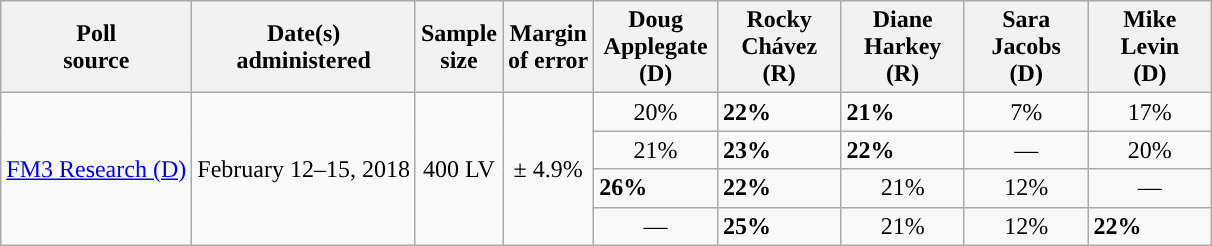<table class="wikitable">
<tr>
<th>Poll<br>source</th>
<th>Date(s)<br>administered</th>
<th>Sample<br>size</th>
<th>Margin<br>of error</th>
<th style="width:75px">Doug<br>Applegate<br>(D)</th>
<th style="width:75px">Rocky<br>Chávez<br>(R)</th>
<th style="width:75px">Diane<br>Harkey<br>(R)</th>
<th style="width:75px">Sara<br>Jacobs<br>(D)</th>
<th style="width:75px">Mike<br>Levin<br>(D)</th>
</tr>
<tr>
<td rowspan=4><a href='#'>FM3 Research (D)</a></td>
<td rowspan=4; style="text-align:center">February 12–15, 2018</td>
<td rowspan=4; style="text-align:center">400 LV</td>
<td rowspan=4; style="text-align:center">± 4.9%</td>
<td style="text-align:center">20%</td>
<td style="background-color:"><strong>22%</strong></td>
<td style="background-color:"><strong>21%</strong></td>
<td style="text-align:center">7%</td>
<td style="text-align:center">17%</td>
</tr>
<tr>
<td style="text-align:center">21%</td>
<td style="background-color:"><strong>23%</strong></td>
<td style="background-color:"><strong>22%</strong></td>
<td style="text-align:center">—</td>
<td style="text-align:center">20%</td>
</tr>
<tr>
<td style="background-color:"><strong>26%</strong></td>
<td style="background-color:"><strong>22%</strong></td>
<td style="text-align:center">21%</td>
<td style="text-align:center">12%</td>
<td style="text-align:center">—</td>
</tr>
<tr>
<td style="text-align:center">—</td>
<td style="background-color:"><strong>25%</strong></td>
<td style="text-align:center">21%</td>
<td style="text-align:center">12%</td>
<td style="background-color:"><strong>22%</strong></td>
</tr>
</table>
